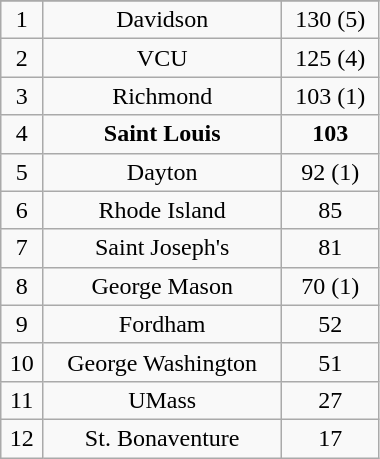<table class="wikitable" style="width: 20%;text-align: center;">
<tr align="center">
</tr>
<tr align="center">
<td>1</td>
<td>Davidson</td>
<td>130 (5)</td>
</tr>
<tr>
<td>2</td>
<td>VCU</td>
<td>125 (4)</td>
</tr>
<tr>
<td>3</td>
<td>Richmond</td>
<td>103 (1)</td>
</tr>
<tr>
<td>4</td>
<td><strong>Saint Louis</strong></td>
<td><strong>103</strong></td>
</tr>
<tr>
<td>5</td>
<td>Dayton</td>
<td>92 (1)</td>
</tr>
<tr>
<td>6</td>
<td>Rhode Island</td>
<td>85</td>
</tr>
<tr>
<td>7</td>
<td>Saint Joseph's</td>
<td>81</td>
</tr>
<tr>
<td>8</td>
<td>George Mason</td>
<td>70 (1)</td>
</tr>
<tr>
<td>9</td>
<td>Fordham</td>
<td>52</td>
</tr>
<tr>
<td>10</td>
<td>George Washington</td>
<td>51</td>
</tr>
<tr>
<td>11</td>
<td>UMass</td>
<td>27</td>
</tr>
<tr>
<td>12</td>
<td>St. Bonaventure</td>
<td>17</td>
</tr>
</table>
